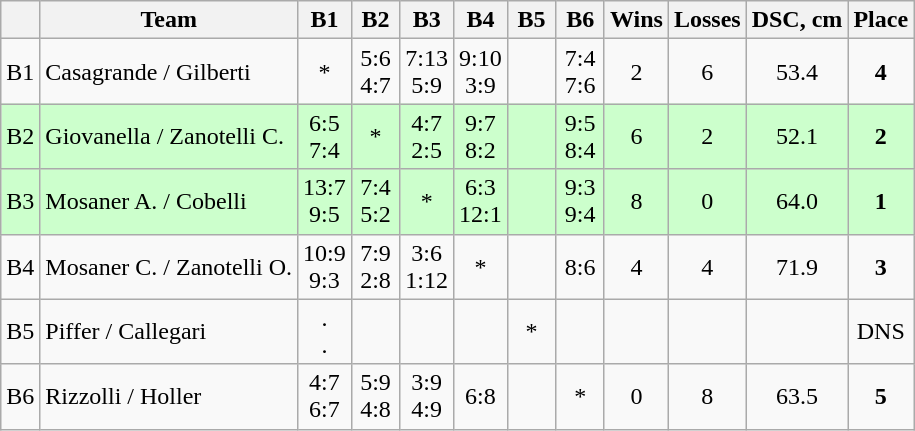<table class="wikitable" style="text-align:center">
<tr>
<th></th>
<th>Team</th>
<th width="25">B1</th>
<th width="25">B2</th>
<th width="25">B3</th>
<th width="25">B4</th>
<th width="25">B5</th>
<th width="25">B6</th>
<th width="20">Wins</th>
<th width="20">Losses</th>
<th>DSC, cm</th>
<th>Place</th>
</tr>
<tr>
<td>B1</td>
<td align=left>Casagrande / Gilberti</td>
<td>*</td>
<td>5:6<br> 4:7</td>
<td>7:13<br> 5:9</td>
<td>9:10<br> 3:9</td>
<td><br></td>
<td>7:4<br> 7:6</td>
<td>2</td>
<td>6</td>
<td>53.4</td>
<td><strong>4</strong></td>
</tr>
<tr bgcolor=#cfc>
<td>B2</td>
<td align=left>Giovanella / Zanotelli C.</td>
<td>6:5<br> 7:4</td>
<td>*</td>
<td>4:7<br> 2:5</td>
<td>9:7<br> 8:2</td>
<td><br></td>
<td>9:5<br> 8:4</td>
<td>6</td>
<td>2</td>
<td>52.1</td>
<td><strong>2</strong></td>
</tr>
<tr bgcolor=#cfc>
<td>B3</td>
<td align=left>Mosaner A. / Cobelli</td>
<td>13:7<br> 9:5</td>
<td>7:4<br> 5:2</td>
<td>*</td>
<td>6:3<br>12:1</td>
<td><br></td>
<td>9:3<br> 9:4</td>
<td>8</td>
<td>0</td>
<td>64.0</td>
<td><strong>1</strong></td>
</tr>
<tr>
<td>B4</td>
<td align=left>Mosaner C. / Zanotelli O.</td>
<td>10:9<br> 9:3</td>
<td>7:9<br> 2:8</td>
<td>3:6<br>1:12</td>
<td>*</td>
<td><br></td>
<td>8:6<br></td>
<td>4</td>
<td>4</td>
<td>71.9</td>
<td><strong>3</strong></td>
</tr>
<tr>
<td>B5</td>
<td align=left>Piffer / Callegari</td>
<td>.<br>   .</td>
<td><br></td>
<td><br></td>
<td><br></td>
<td>*</td>
<td><br></td>
<td></td>
<td></td>
<td></td>
<td>DNS</td>
</tr>
<tr>
<td>B6</td>
<td align=left>Rizzolli / Holler</td>
<td>4:7<br> 6:7</td>
<td>5:9<br> 4:8</td>
<td>3:9<br> 4:9</td>
<td>6:8<br></td>
<td><br></td>
<td>*</td>
<td>0</td>
<td>8</td>
<td>63.5</td>
<td><strong>5</strong></td>
</tr>
</table>
